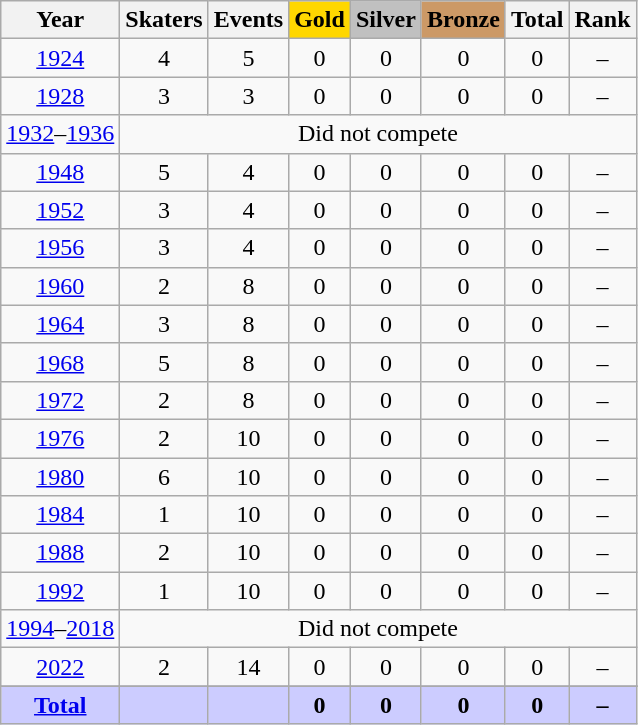<table class="wikitable sortable collapsible collapsed">
<tr>
<th>Year</th>
<th>Skaters</th>
<th>Events</th>
<th style="text-align:center; background-color:gold;"><strong>Gold</strong></th>
<th style="text-align:center; background-color:silver;"><strong>Silver</strong></th>
<th style="text-align:center; background-color:#c96;"><strong>Bronze</strong></th>
<th>Total</th>
<th>Rank</th>
</tr>
<tr style="text-align:center">
<td><a href='#'>1924</a></td>
<td>4</td>
<td>5</td>
<td>0</td>
<td>0</td>
<td>0</td>
<td>0</td>
<td>–</td>
</tr>
<tr style="text-align:center">
<td><a href='#'>1928</a></td>
<td>3</td>
<td>3</td>
<td>0</td>
<td>0</td>
<td>0</td>
<td>0</td>
<td>–</td>
</tr>
<tr style="text-align:center">
<td><a href='#'>1932</a>–<a href='#'>1936</a></td>
<td colspan=7>Did not compete</td>
</tr>
<tr style="text-align:center">
<td><a href='#'>1948</a></td>
<td>5</td>
<td>4</td>
<td>0</td>
<td>0</td>
<td>0</td>
<td>0</td>
<td>–</td>
</tr>
<tr style="text-align:center">
<td><a href='#'>1952</a></td>
<td>3</td>
<td>4</td>
<td>0</td>
<td>0</td>
<td>0</td>
<td>0</td>
<td>–</td>
</tr>
<tr style="text-align:center">
<td><a href='#'>1956</a></td>
<td>3</td>
<td>4</td>
<td>0</td>
<td>0</td>
<td>0</td>
<td>0</td>
<td>–</td>
</tr>
<tr style="text-align:center">
<td><a href='#'>1960</a></td>
<td>2</td>
<td>8</td>
<td>0</td>
<td>0</td>
<td>0</td>
<td>0</td>
<td>–</td>
</tr>
<tr style="text-align:center">
<td><a href='#'>1964</a></td>
<td>3</td>
<td>8</td>
<td>0</td>
<td>0</td>
<td>0</td>
<td>0</td>
<td>–</td>
</tr>
<tr style="text-align:center">
<td><a href='#'>1968</a></td>
<td>5</td>
<td>8</td>
<td>0</td>
<td>0</td>
<td>0</td>
<td>0</td>
<td>–</td>
</tr>
<tr style="text-align:center">
<td><a href='#'>1972</a></td>
<td>2</td>
<td>8</td>
<td>0</td>
<td>0</td>
<td>0</td>
<td>0</td>
<td>–</td>
</tr>
<tr style="text-align:center">
<td><a href='#'>1976</a></td>
<td>2</td>
<td>10</td>
<td>0</td>
<td>0</td>
<td>0</td>
<td>0</td>
<td>–</td>
</tr>
<tr style="text-align:center">
<td><a href='#'>1980</a></td>
<td>6</td>
<td>10</td>
<td>0</td>
<td>0</td>
<td>0</td>
<td>0</td>
<td>–</td>
</tr>
<tr style="text-align:center">
<td><a href='#'>1984</a></td>
<td>1</td>
<td>10</td>
<td>0</td>
<td>0</td>
<td>0</td>
<td>0</td>
<td>–</td>
</tr>
<tr style="text-align:center">
<td><a href='#'>1988</a></td>
<td>2</td>
<td>10</td>
<td>0</td>
<td>0</td>
<td>0</td>
<td>0</td>
<td>–</td>
</tr>
<tr style="text-align:center">
<td><a href='#'>1992</a></td>
<td>1</td>
<td>10</td>
<td>0</td>
<td>0</td>
<td>0</td>
<td>0</td>
<td>–</td>
</tr>
<tr style="text-align:center">
<td><a href='#'>1994</a>–<a href='#'>2018</a></td>
<td colspan=7>Did not compete</td>
</tr>
<tr style="text-align:center">
<td><a href='#'>2022</a></td>
<td>2</td>
<td>14</td>
<td>0</td>
<td>0</td>
<td>0</td>
<td>0</td>
<td>–</td>
</tr>
<tr style="text-align:center">
</tr>
<tr style="text-align:center; background-color:#ccf;">
<td><strong><a href='#'>Total</a></strong></td>
<td></td>
<td></td>
<td><strong>0</strong></td>
<td><strong>0</strong></td>
<td><strong>0</strong></td>
<td><strong>0</strong></td>
<td><strong>–</strong></td>
</tr>
</table>
